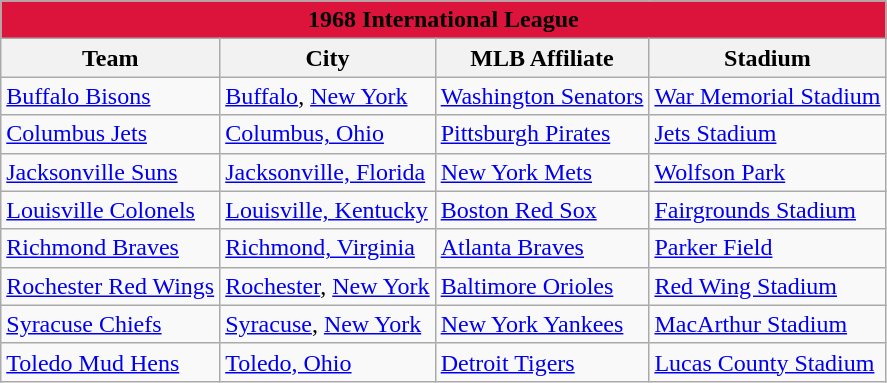<table class="wikitable" style="width:auto">
<tr>
<td bgcolor="#DC143C" align="center" colspan="7"><strong><span>1968 International League</span></strong></td>
</tr>
<tr>
<th>Team</th>
<th>City</th>
<th>MLB Affiliate</th>
<th>Stadium</th>
</tr>
<tr>
<td><a href='#'>Buffalo Bisons</a></td>
<td><a href='#'>Buffalo</a>, <a href='#'>New York</a></td>
<td><a href='#'>Washington Senators</a></td>
<td><a href='#'>War Memorial Stadium</a></td>
</tr>
<tr>
<td><a href='#'>Columbus Jets</a></td>
<td><a href='#'>Columbus, Ohio</a></td>
<td><a href='#'>Pittsburgh Pirates</a></td>
<td><a href='#'>Jets Stadium</a></td>
</tr>
<tr>
<td><a href='#'>Jacksonville Suns</a></td>
<td><a href='#'>Jacksonville, Florida</a></td>
<td><a href='#'>New York Mets</a></td>
<td><a href='#'>Wolfson Park</a></td>
</tr>
<tr>
<td><a href='#'>Louisville Colonels</a></td>
<td><a href='#'>Louisville, Kentucky</a></td>
<td><a href='#'>Boston Red Sox</a></td>
<td><a href='#'>Fairgrounds Stadium</a></td>
</tr>
<tr>
<td><a href='#'>Richmond Braves</a></td>
<td><a href='#'>Richmond, Virginia</a></td>
<td><a href='#'>Atlanta Braves</a></td>
<td><a href='#'>Parker Field</a></td>
</tr>
<tr>
<td><a href='#'>Rochester Red Wings</a></td>
<td><a href='#'>Rochester</a>, <a href='#'>New York</a></td>
<td><a href='#'>Baltimore Orioles</a></td>
<td><a href='#'>Red Wing Stadium</a></td>
</tr>
<tr>
<td><a href='#'>Syracuse Chiefs</a></td>
<td><a href='#'>Syracuse</a>, <a href='#'>New York</a></td>
<td><a href='#'>New York Yankees</a></td>
<td><a href='#'>MacArthur Stadium</a></td>
</tr>
<tr>
<td><a href='#'>Toledo Mud Hens</a></td>
<td><a href='#'>Toledo, Ohio</a></td>
<td><a href='#'>Detroit Tigers</a></td>
<td><a href='#'>Lucas County Stadium</a></td>
</tr>
</table>
